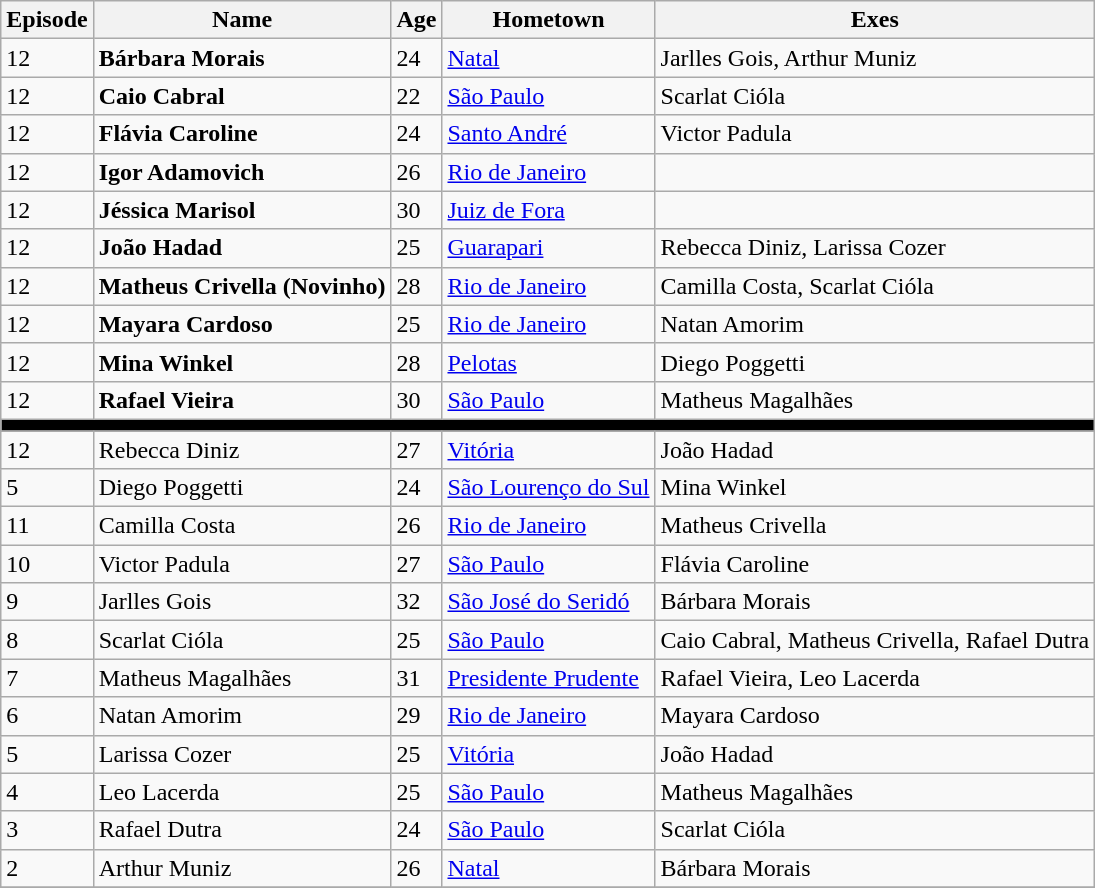<table class="wikitable sortable">
<tr>
<th>Episode</th>
<th>Name</th>
<th>Age</th>
<th>Hometown</th>
<th>Exes</th>
</tr>
<tr>
<td>12</td>
<td><strong>Bárbara Morais</strong></td>
<td>24</td>
<td><a href='#'>Natal</a></td>
<td>Jarlles Gois, Arthur Muniz</td>
</tr>
<tr>
<td>12</td>
<td><strong>Caio Cabral</strong></td>
<td>22</td>
<td><a href='#'>São Paulo</a></td>
<td>Scarlat Cióla</td>
</tr>
<tr>
<td>12</td>
<td><strong>Flávia Caroline</strong></td>
<td>24</td>
<td><a href='#'>Santo André</a></td>
<td>Victor Padula</td>
</tr>
<tr>
<td>12</td>
<td><strong>Igor Adamovich</strong></td>
<td>26</td>
<td><a href='#'>Rio de Janeiro</a></td>
<td></td>
</tr>
<tr>
<td>12</td>
<td><strong>Jéssica Marisol</strong></td>
<td>30</td>
<td><a href='#'>Juiz de Fora</a></td>
<td></td>
</tr>
<tr>
<td>12</td>
<td><strong>João Hadad</strong></td>
<td>25</td>
<td><a href='#'>Guarapari</a></td>
<td>Rebecca Diniz, Larissa Cozer</td>
</tr>
<tr>
<td>12</td>
<td><strong>Matheus Crivella (Novinho)</strong></td>
<td>28</td>
<td><a href='#'>Rio de Janeiro</a></td>
<td>Camilla Costa, Scarlat Cióla</td>
</tr>
<tr>
<td>12</td>
<td><strong>Mayara Cardoso</strong></td>
<td>25</td>
<td><a href='#'>Rio de Janeiro</a></td>
<td>Natan Amorim</td>
</tr>
<tr>
<td>12</td>
<td><strong>Mina Winkel</strong></td>
<td>28</td>
<td><a href='#'>Pelotas</a></td>
<td>Diego Poggetti</td>
</tr>
<tr>
<td>12</td>
<td><strong>Rafael Vieira</strong></td>
<td>30</td>
<td><a href='#'>São Paulo</a></td>
<td>Matheus Magalhães</td>
</tr>
<tr>
<td bgcolor="000000" colspan=5></td>
</tr>
<tr>
<td>12</td>
<td>Rebecca Diniz</td>
<td>27</td>
<td><a href='#'>Vitória</a></td>
<td>João Hadad</td>
</tr>
<tr>
<td>5</td>
<td>Diego Poggetti</td>
<td>24</td>
<td><a href='#'>São Lourenço do Sul</a></td>
<td>Mina Winkel</td>
</tr>
<tr>
<td>11</td>
<td>Camilla Costa</td>
<td>26</td>
<td><a href='#'>Rio de Janeiro</a></td>
<td>Matheus Crivella</td>
</tr>
<tr>
<td>10</td>
<td>Victor Padula</td>
<td>27</td>
<td><a href='#'>São Paulo</a></td>
<td>Flávia Caroline</td>
</tr>
<tr>
<td>9</td>
<td>Jarlles Gois</td>
<td>32</td>
<td><a href='#'>São José do Seridó</a></td>
<td>Bárbara Morais</td>
</tr>
<tr>
<td>8</td>
<td>Scarlat Cióla</td>
<td>25</td>
<td><a href='#'>São Paulo</a></td>
<td>Caio Cabral, Matheus Crivella, Rafael Dutra</td>
</tr>
<tr>
<td>7</td>
<td>Matheus Magalhães</td>
<td>31</td>
<td><a href='#'>Presidente Prudente</a></td>
<td>Rafael Vieira, Leo Lacerda</td>
</tr>
<tr>
<td>6</td>
<td>Natan Amorim</td>
<td>29</td>
<td><a href='#'>Rio de Janeiro</a></td>
<td>Mayara Cardoso</td>
</tr>
<tr>
<td>5</td>
<td>Larissa Cozer</td>
<td>25</td>
<td><a href='#'>Vitória</a></td>
<td>João Hadad</td>
</tr>
<tr>
<td>4</td>
<td>Leo Lacerda</td>
<td>25</td>
<td><a href='#'>São Paulo</a></td>
<td>Matheus Magalhães</td>
</tr>
<tr>
<td>3</td>
<td>Rafael Dutra</td>
<td>24</td>
<td><a href='#'>São Paulo</a></td>
<td>Scarlat Cióla</td>
</tr>
<tr>
<td>2</td>
<td>Arthur Muniz</td>
<td>26</td>
<td><a href='#'>Natal</a></td>
<td>Bárbara Morais</td>
</tr>
<tr>
</tr>
</table>
